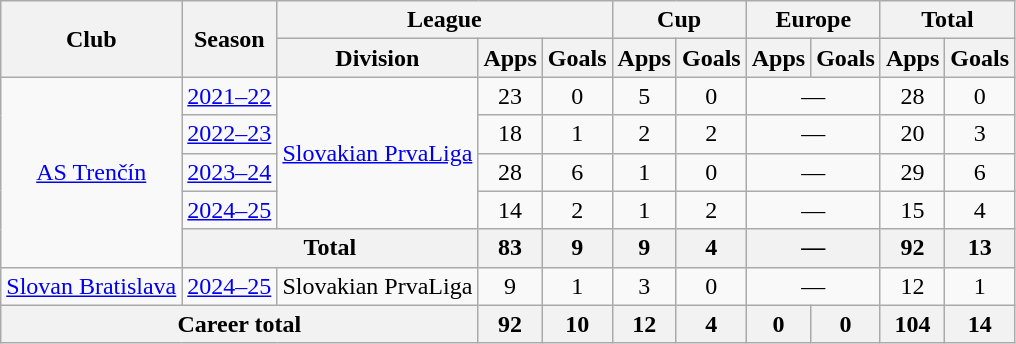<table class="wikitable" style="text-align: center">
<tr>
<th rowspan="2">Club</th>
<th rowspan="2">Season</th>
<th colspan="3">League</th>
<th colspan="2">Cup</th>
<th colspan="2">Europe</th>
<th colspan="2">Total</th>
</tr>
<tr>
<th>Division</th>
<th>Apps</th>
<th>Goals</th>
<th>Apps</th>
<th>Goals</th>
<th>Apps</th>
<th>Goals</th>
<th>Apps</th>
<th>Goals</th>
</tr>
<tr>
<td rowspan="5"><a href='#'>AS Trenčín</a></td>
<td><a href='#'>2021–22</a></td>
<td rowspan="4"><a href='#'>Slovakian PrvaLiga</a></td>
<td>23</td>
<td>0</td>
<td>5</td>
<td>0</td>
<td colspan="2">—</td>
<td>28</td>
<td>0</td>
</tr>
<tr>
<td><a href='#'>2022–23</a></td>
<td>18</td>
<td>1</td>
<td>2</td>
<td>2</td>
<td colspan="2">—</td>
<td>20</td>
<td>3</td>
</tr>
<tr>
<td><a href='#'>2023–24</a></td>
<td>28</td>
<td>6</td>
<td>1</td>
<td>0</td>
<td colspan="2">—</td>
<td>29</td>
<td>6</td>
</tr>
<tr>
<td><a href='#'>2024–25</a></td>
<td>14</td>
<td>2</td>
<td>1</td>
<td>2</td>
<td colspan="2">—</td>
<td>15</td>
<td>4</td>
</tr>
<tr>
<th colspan="2">Total</th>
<th>83</th>
<th>9</th>
<th>9</th>
<th>4</th>
<th colspan="2">—</th>
<th>92</th>
<th>13</th>
</tr>
<tr>
<td><a href='#'>Slovan Bratislava</a></td>
<td><a href='#'>2024–25</a></td>
<td>Slovakian PrvaLiga</td>
<td>9</td>
<td>1</td>
<td>3</td>
<td>0</td>
<td colspan="2">—</td>
<td>12</td>
<td>1</td>
</tr>
<tr>
<th colspan="3">Career total</th>
<th>92</th>
<th>10</th>
<th>12</th>
<th>4</th>
<th>0</th>
<th>0</th>
<th>104</th>
<th>14</th>
</tr>
</table>
